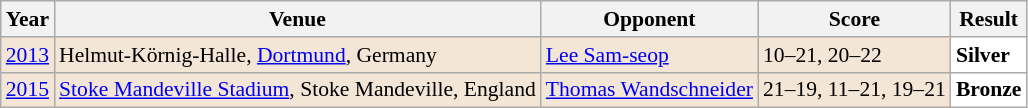<table class="sortable wikitable" style="font-size: 90%;">
<tr>
<th>Year</th>
<th>Venue</th>
<th>Opponent</th>
<th>Score</th>
<th>Result</th>
</tr>
<tr style="background:#F3E6D7">
<td align="center"><a href='#'>2013</a></td>
<td align="left">Helmut-Körnig-Halle, <a href='#'>Dortmund</a>, Germany</td>
<td align="left"> <a href='#'>Lee Sam-seop</a></td>
<td align="left">10–21, 20–22</td>
<td style="text-align:left; background:white"> <strong>Silver</strong></td>
</tr>
<tr style="background:#F3E6D7">
<td align="center"><a href='#'>2015</a></td>
<td align="left"><a href='#'>Stoke Mandeville Stadium</a>, Stoke Mandeville, England</td>
<td align="left"> <a href='#'>Thomas Wandschneider</a></td>
<td align="left">21–19, 11–21, 19–21</td>
<td style="text-align:left; background:white"> <strong>Bronze</strong></td>
</tr>
</table>
